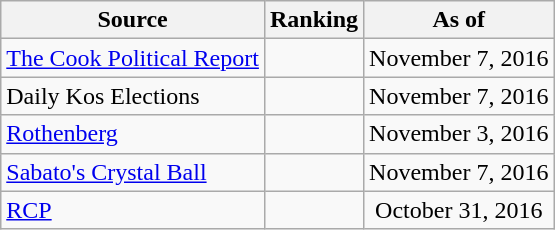<table class="wikitable" style="text-align:center">
<tr>
<th>Source</th>
<th>Ranking</th>
<th>As of</th>
</tr>
<tr>
<td align=left><a href='#'>The Cook Political Report</a></td>
<td></td>
<td>November 7, 2016</td>
</tr>
<tr>
<td align=left>Daily Kos Elections</td>
<td></td>
<td>November 7, 2016</td>
</tr>
<tr>
<td align=left><a href='#'>Rothenberg</a></td>
<td></td>
<td>November 3, 2016</td>
</tr>
<tr>
<td align=left><a href='#'>Sabato's Crystal Ball</a></td>
<td></td>
<td>November 7, 2016</td>
</tr>
<tr>
<td align="left"><a href='#'>RCP</a></td>
<td></td>
<td>October 31, 2016</td>
</tr>
</table>
